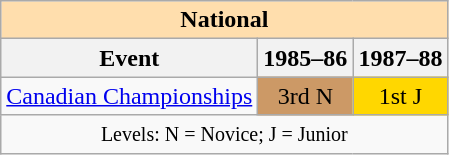<table class="wikitable" style="text-align:center">
<tr>
<th style="background-color: #ffdead; " colspan=3 align=center>National</th>
</tr>
<tr>
<th>Event</th>
<th>1985–86</th>
<th>1987–88</th>
</tr>
<tr>
<td align=left><a href='#'>Canadian Championships</a></td>
<td bgcolor=cc9966>3rd N</td>
<td bgcolor=gold>1st J</td>
</tr>
<tr>
<td colspan=3 align=center><small> Levels: N = Novice; J = Junior </small></td>
</tr>
</table>
